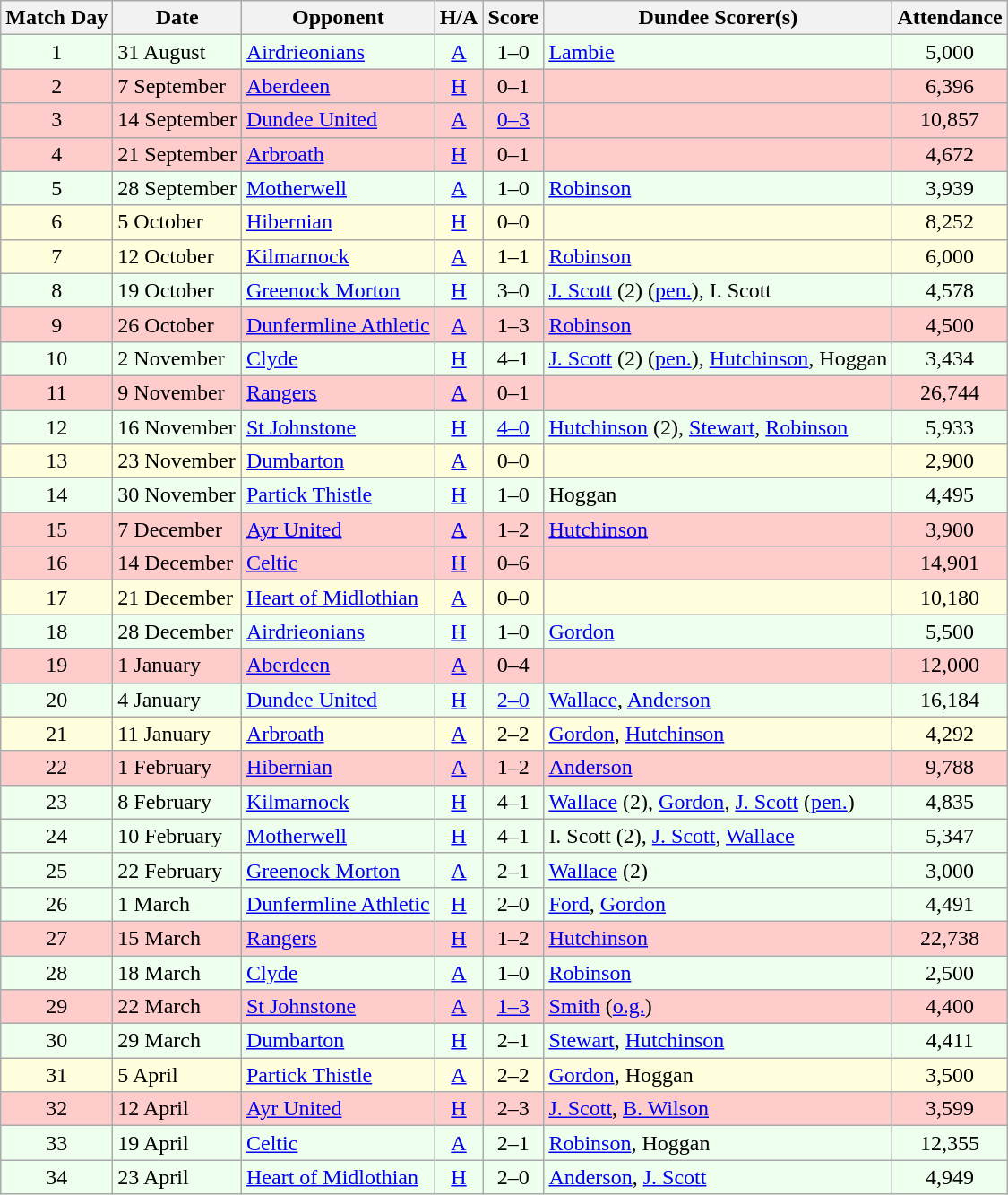<table class="wikitable" style="text-align:center">
<tr>
<th>Match Day</th>
<th>Date</th>
<th>Opponent</th>
<th>H/A</th>
<th>Score</th>
<th>Dundee Scorer(s)</th>
<th>Attendance</th>
</tr>
<tr bgcolor="#EEFFEE">
<td>1</td>
<td align="left">31 August</td>
<td align="left"><a href='#'>Airdrieonians</a></td>
<td><a href='#'>A</a></td>
<td>1–0</td>
<td align="left"><a href='#'>Lambie</a></td>
<td>5,000</td>
</tr>
<tr bgcolor="#FFCCCC">
<td>2</td>
<td align="left">7 September</td>
<td align="left"><a href='#'>Aberdeen</a></td>
<td><a href='#'>H</a></td>
<td>0–1</td>
<td align="left"></td>
<td>6,396</td>
</tr>
<tr bgcolor="#FFCCCC">
<td>3</td>
<td align="left">14 September</td>
<td align="left"><a href='#'>Dundee United</a></td>
<td><a href='#'>A</a></td>
<td><a href='#'>0–3</a></td>
<td align="left"></td>
<td>10,857</td>
</tr>
<tr bgcolor="#FFCCCC">
<td>4</td>
<td align="left">21 September</td>
<td align="left"><a href='#'>Arbroath</a></td>
<td><a href='#'>H</a></td>
<td>0–1</td>
<td align="left"></td>
<td>4,672</td>
</tr>
<tr bgcolor="#EEFFEE">
<td>5</td>
<td align="left">28 September</td>
<td align="left"><a href='#'>Motherwell</a></td>
<td><a href='#'>A</a></td>
<td>1–0</td>
<td align="left"><a href='#'>Robinson</a></td>
<td>3,939</td>
</tr>
<tr bgcolor="#FFFFDD">
<td>6</td>
<td align="left">5 October</td>
<td align="left"><a href='#'>Hibernian</a></td>
<td><a href='#'>H</a></td>
<td>0–0</td>
<td align="left"></td>
<td>8,252</td>
</tr>
<tr bgcolor="#FFFFDD">
<td>7</td>
<td align="left">12 October</td>
<td align="left"><a href='#'>Kilmarnock</a></td>
<td><a href='#'>A</a></td>
<td>1–1</td>
<td align="left"><a href='#'>Robinson</a></td>
<td>6,000</td>
</tr>
<tr bgcolor="#EEFFEE">
<td>8</td>
<td align="left">19 October</td>
<td align="left"><a href='#'>Greenock Morton</a></td>
<td><a href='#'>H</a></td>
<td>3–0</td>
<td align="left"><a href='#'>J. Scott</a> (2) (<a href='#'>pen.</a>), I. Scott</td>
<td>4,578</td>
</tr>
<tr bgcolor="#FFCCCC">
<td>9</td>
<td align="left">26 October</td>
<td align="left"><a href='#'>Dunfermline Athletic</a></td>
<td><a href='#'>A</a></td>
<td>1–3</td>
<td align="left"><a href='#'>Robinson</a></td>
<td>4,500</td>
</tr>
<tr bgcolor="#EEFFEE">
<td>10</td>
<td align="left">2 November</td>
<td align="left"><a href='#'>Clyde</a></td>
<td><a href='#'>H</a></td>
<td>4–1</td>
<td align="left"><a href='#'>J. Scott</a> (2) (<a href='#'>pen.</a>), <a href='#'>Hutchinson</a>, Hoggan</td>
<td>3,434</td>
</tr>
<tr bgcolor="#FFCCCC">
<td>11</td>
<td align="left">9 November</td>
<td align="left"><a href='#'>Rangers</a></td>
<td><a href='#'>A</a></td>
<td>0–1</td>
<td align="left"></td>
<td>26,744</td>
</tr>
<tr bgcolor="#EEFFEE">
<td>12</td>
<td align="left">16 November</td>
<td align="left"><a href='#'>St Johnstone</a></td>
<td><a href='#'>H</a></td>
<td><a href='#'>4–0</a></td>
<td align="left"><a href='#'>Hutchinson</a> (2), <a href='#'>Stewart</a>, <a href='#'>Robinson</a></td>
<td>5,933</td>
</tr>
<tr bgcolor="#FFFFDD">
<td>13</td>
<td align="left">23 November</td>
<td align="left"><a href='#'>Dumbarton</a></td>
<td><a href='#'>A</a></td>
<td>0–0</td>
<td align="left"></td>
<td>2,900</td>
</tr>
<tr bgcolor="#EEFFEE">
<td>14</td>
<td align="left">30 November</td>
<td align="left"><a href='#'>Partick Thistle</a></td>
<td><a href='#'>H</a></td>
<td>1–0</td>
<td align="left">Hoggan</td>
<td>4,495</td>
</tr>
<tr bgcolor="#FFCCCC">
<td>15</td>
<td align="left">7 December</td>
<td align="left"><a href='#'>Ayr United</a></td>
<td><a href='#'>A</a></td>
<td>1–2</td>
<td align="left"><a href='#'>Hutchinson</a></td>
<td>3,900</td>
</tr>
<tr bgcolor="#FFCCCC">
<td>16</td>
<td align="left">14 December</td>
<td align="left"><a href='#'>Celtic</a></td>
<td><a href='#'>H</a></td>
<td>0–6</td>
<td align="left"></td>
<td>14,901</td>
</tr>
<tr bgcolor="#FFFFDD">
<td>17</td>
<td align="left">21 December</td>
<td align="left"><a href='#'>Heart of Midlothian</a></td>
<td><a href='#'>A</a></td>
<td>0–0</td>
<td align="left"></td>
<td>10,180</td>
</tr>
<tr bgcolor="#EEFFEE">
<td>18</td>
<td align="left">28 December</td>
<td align="left"><a href='#'>Airdrieonians</a></td>
<td><a href='#'>H</a></td>
<td>1–0</td>
<td align="left"><a href='#'>Gordon</a></td>
<td>5,500</td>
</tr>
<tr bgcolor="#FFCCCC">
<td>19</td>
<td align="left">1 January</td>
<td align="left"><a href='#'>Aberdeen</a></td>
<td><a href='#'>A</a></td>
<td>0–4</td>
<td align="left"></td>
<td>12,000</td>
</tr>
<tr bgcolor="#EEFFEE">
<td>20</td>
<td align="left">4 January</td>
<td align="left"><a href='#'>Dundee United</a></td>
<td><a href='#'>H</a></td>
<td><a href='#'>2–0</a></td>
<td align="left"><a href='#'>Wallace</a>, <a href='#'>Anderson</a></td>
<td>16,184</td>
</tr>
<tr bgcolor="#FFFFDD">
<td>21</td>
<td align="left">11 January</td>
<td align="left"><a href='#'>Arbroath</a></td>
<td><a href='#'>A</a></td>
<td>2–2</td>
<td align="left"><a href='#'>Gordon</a>, <a href='#'>Hutchinson</a></td>
<td>4,292</td>
</tr>
<tr bgcolor="#FFCCCC">
<td>22</td>
<td align="left">1 February</td>
<td align="left"><a href='#'>Hibernian</a></td>
<td><a href='#'>A</a></td>
<td>1–2</td>
<td align="left"><a href='#'>Anderson</a></td>
<td>9,788</td>
</tr>
<tr bgcolor="#EEFFEE">
<td>23</td>
<td align="left">8 February</td>
<td align="left"><a href='#'>Kilmarnock</a></td>
<td><a href='#'>H</a></td>
<td>4–1</td>
<td align="left"><a href='#'>Wallace</a> (2), <a href='#'>Gordon</a>, <a href='#'>J. Scott</a> (<a href='#'>pen.</a>)</td>
<td>4,835</td>
</tr>
<tr bgcolor="#EEFFEE">
<td>24</td>
<td align="left">10 February</td>
<td align="left"><a href='#'>Motherwell</a></td>
<td><a href='#'>H</a></td>
<td>4–1</td>
<td align="left">I. Scott (2), <a href='#'>J. Scott</a>, <a href='#'>Wallace</a></td>
<td>5,347</td>
</tr>
<tr bgcolor="#EEFFEE">
<td>25</td>
<td align="left">22 February</td>
<td align="left"><a href='#'>Greenock Morton</a></td>
<td><a href='#'>A</a></td>
<td>2–1</td>
<td align="left"><a href='#'>Wallace</a> (2)</td>
<td>3,000</td>
</tr>
<tr bgcolor="#EEFFEE">
<td>26</td>
<td align="left">1 March</td>
<td align="left"><a href='#'>Dunfermline Athletic</a></td>
<td><a href='#'>H</a></td>
<td>2–0</td>
<td align="left"><a href='#'>Ford</a>, <a href='#'>Gordon</a></td>
<td>4,491</td>
</tr>
<tr bgcolor="#FFCCCC">
<td>27</td>
<td align="left">15 March</td>
<td align="left"><a href='#'>Rangers</a></td>
<td><a href='#'>H</a></td>
<td>1–2</td>
<td align="left"><a href='#'>Hutchinson</a></td>
<td>22,738</td>
</tr>
<tr bgcolor="#EEFFEE">
<td>28</td>
<td align="left">18 March</td>
<td align="left"><a href='#'>Clyde</a></td>
<td><a href='#'>A</a></td>
<td>1–0</td>
<td align="left"><a href='#'>Robinson</a></td>
<td>2,500</td>
</tr>
<tr bgcolor="#FFCCCC">
<td>29</td>
<td align="left">22 March</td>
<td align="left"><a href='#'>St Johnstone</a></td>
<td><a href='#'>A</a></td>
<td><a href='#'>1–3</a></td>
<td align="left"><a href='#'>Smith</a> (<a href='#'>o.g.</a>)</td>
<td>4,400</td>
</tr>
<tr bgcolor="#EEFFEE">
<td>30</td>
<td align="left">29 March</td>
<td align="left"><a href='#'>Dumbarton</a></td>
<td><a href='#'>H</a></td>
<td>2–1</td>
<td align="left"><a href='#'>Stewart</a>, <a href='#'>Hutchinson</a></td>
<td>4,411</td>
</tr>
<tr bgcolor="#FFFFDD">
<td>31</td>
<td align="left">5 April</td>
<td align="left"><a href='#'>Partick Thistle</a></td>
<td><a href='#'>A</a></td>
<td>2–2</td>
<td align="left"><a href='#'>Gordon</a>, Hoggan</td>
<td>3,500</td>
</tr>
<tr bgcolor="#FFCCCC">
<td>32</td>
<td align="left">12 April</td>
<td align="left"><a href='#'>Ayr United</a></td>
<td><a href='#'>H</a></td>
<td>2–3</td>
<td align="left"><a href='#'>J. Scott</a>, <a href='#'>B. Wilson</a></td>
<td>3,599</td>
</tr>
<tr bgcolor="#EEFFEE">
<td>33</td>
<td align="left">19 April</td>
<td align="left"><a href='#'>Celtic</a></td>
<td><a href='#'>A</a></td>
<td>2–1</td>
<td align="left"><a href='#'>Robinson</a>, Hoggan</td>
<td>12,355</td>
</tr>
<tr bgcolor="#EEFFEE">
<td>34</td>
<td align="left">23 April</td>
<td align="left"><a href='#'>Heart of Midlothian</a></td>
<td><a href='#'>H</a></td>
<td>2–0</td>
<td align="left"><a href='#'>Anderson</a>, <a href='#'>J. Scott</a></td>
<td>4,949</td>
</tr>
</table>
